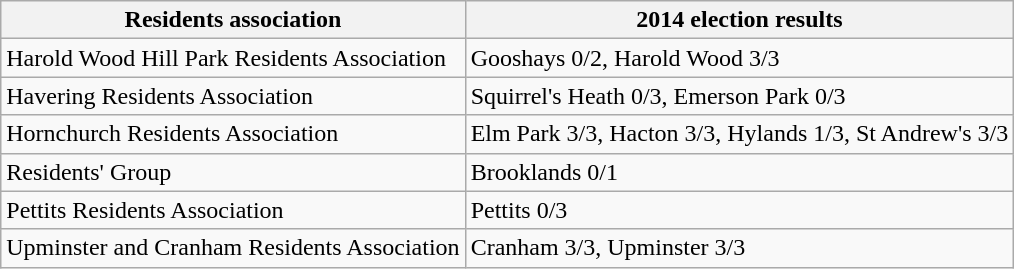<table class="wikitable">
<tr>
<th>Residents association</th>
<th>2014 election results</th>
</tr>
<tr>
<td>Harold Wood Hill Park Residents Association</td>
<td>Gooshays 0/2, Harold Wood 3/3</td>
</tr>
<tr>
<td>Havering Residents Association</td>
<td>Squirrel's Heath 0/3, Emerson Park 0/3</td>
</tr>
<tr>
<td>Hornchurch Residents Association</td>
<td>Elm Park 3/3, Hacton 3/3, Hylands 1/3, St Andrew's 3/3</td>
</tr>
<tr>
<td>Residents' Group</td>
<td>Brooklands 0/1</td>
</tr>
<tr>
<td>Pettits Residents Association</td>
<td>Pettits 0/3</td>
</tr>
<tr>
<td>Upminster and Cranham Residents Association</td>
<td>Cranham 3/3, Upminster 3/3</td>
</tr>
</table>
